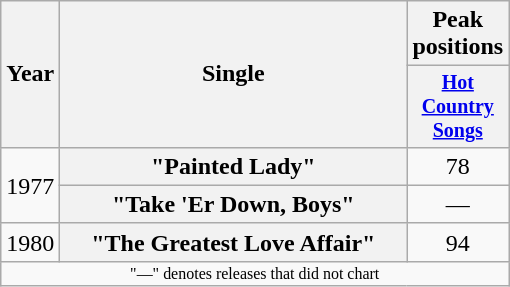<table class="wikitable plainrowheaders" style="text-align:center;">
<tr>
<th rowspan="2">Year</th>
<th rowspan="2" style="width:14em;">Single</th>
<th>Peak positions</th>
</tr>
<tr style="font-size:smaller;">
<th style="width:60px;"><a href='#'>Hot Country Songs</a><br></th>
</tr>
<tr>
<td rowspan="2">1977</td>
<th scope="row">"Painted Lady"</th>
<td>78</td>
</tr>
<tr>
<th scope="row">"Take 'Er Down, Boys"</th>
<td>—</td>
</tr>
<tr>
<td>1980</td>
<th scope="row">"The Greatest Love Affair"</th>
<td>94</td>
</tr>
<tr>
<td colspan="10" style="font-size:8pt">"—" denotes releases that did not chart</td>
</tr>
</table>
